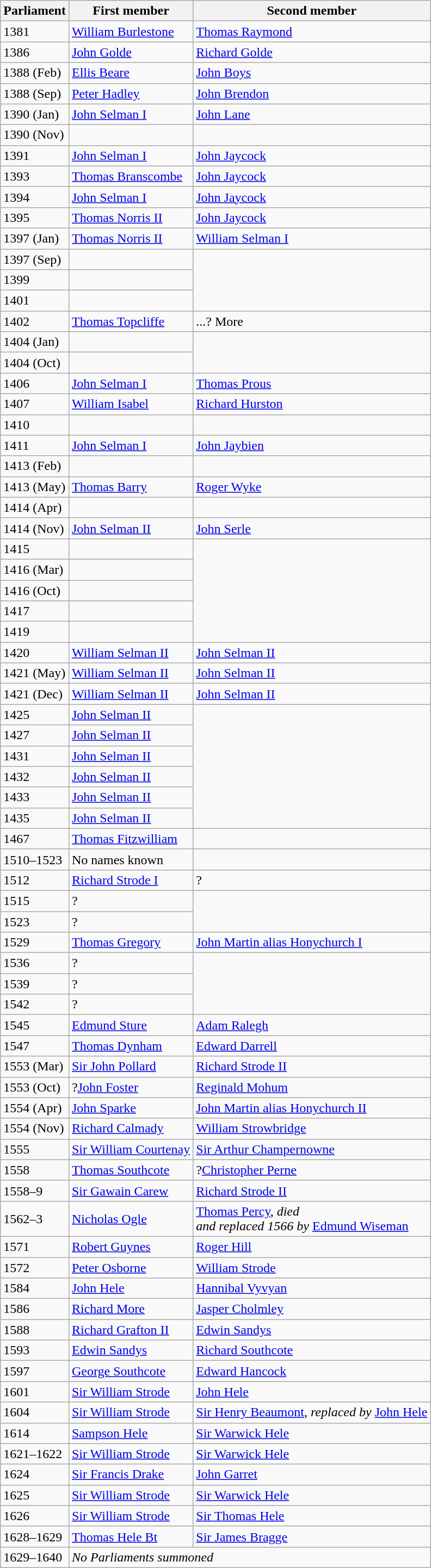<table class="wikitable">
<tr>
<th>Parliament</th>
<th>First member</th>
<th>Second member</th>
</tr>
<tr>
<td>1381</td>
<td><a href='#'>William Burlestone</a></td>
<td><a href='#'>Thomas Raymond</a></td>
</tr>
<tr>
<td>1386</td>
<td><a href='#'>John Golde</a></td>
<td><a href='#'>Richard Golde</a></td>
</tr>
<tr>
<td>1388 (Feb)</td>
<td><a href='#'>Ellis Beare</a></td>
<td><a href='#'>John Boys</a></td>
</tr>
<tr>
<td>1388 (Sep)</td>
<td><a href='#'>Peter Hadley</a></td>
<td><a href='#'>John Brendon</a></td>
</tr>
<tr>
<td>1390 (Jan)</td>
<td><a href='#'>John Selman I</a></td>
<td><a href='#'>John Lane</a></td>
</tr>
<tr>
<td>1390 (Nov)</td>
<td></td>
</tr>
<tr>
<td>1391</td>
<td><a href='#'>John Selman I</a></td>
<td><a href='#'>John Jaycock</a></td>
</tr>
<tr>
<td>1393</td>
<td><a href='#'>Thomas Branscombe</a></td>
<td><a href='#'>John Jaycock</a></td>
</tr>
<tr>
<td>1394</td>
<td><a href='#'>John Selman I</a></td>
<td><a href='#'>John Jaycock</a></td>
</tr>
<tr>
<td>1395</td>
<td><a href='#'>Thomas Norris II</a></td>
<td><a href='#'>John Jaycock</a></td>
</tr>
<tr>
<td>1397 (Jan)</td>
<td><a href='#'>Thomas Norris II</a></td>
<td><a href='#'>William Selman I</a></td>
</tr>
<tr>
<td>1397 (Sep)</td>
<td></td>
</tr>
<tr>
<td>1399</td>
<td></td>
</tr>
<tr>
<td>1401</td>
<td></td>
</tr>
<tr>
<td>1402</td>
<td><a href='#'>Thomas Topcliffe</a></td>
<td>...? More</td>
</tr>
<tr>
<td>1404 (Jan)</td>
<td></td>
</tr>
<tr>
<td>1404 (Oct)</td>
<td></td>
</tr>
<tr>
<td>1406</td>
<td><a href='#'>John Selman I</a></td>
<td><a href='#'>Thomas Prous</a></td>
</tr>
<tr>
<td>1407</td>
<td><a href='#'>William Isabel</a></td>
<td><a href='#'>Richard Hurston</a></td>
</tr>
<tr>
<td>1410</td>
<td></td>
</tr>
<tr>
<td>1411</td>
<td><a href='#'>John Selman I</a></td>
<td><a href='#'>John Jaybien</a></td>
</tr>
<tr>
<td>1413 (Feb)</td>
<td></td>
</tr>
<tr>
<td>1413 (May)</td>
<td><a href='#'>Thomas Barry</a></td>
<td><a href='#'>Roger Wyke</a></td>
</tr>
<tr>
<td>1414 (Apr)</td>
<td></td>
</tr>
<tr>
<td>1414 (Nov)</td>
<td><a href='#'>John Selman II</a></td>
<td><a href='#'>John Serle</a></td>
</tr>
<tr>
<td>1415</td>
<td></td>
</tr>
<tr>
<td>1416 (Mar)</td>
<td></td>
</tr>
<tr>
<td>1416 (Oct)</td>
<td></td>
</tr>
<tr>
<td>1417</td>
<td></td>
</tr>
<tr>
<td>1419</td>
<td></td>
</tr>
<tr>
<td>1420</td>
<td><a href='#'>William Selman II</a></td>
<td><a href='#'>John Selman II</a></td>
</tr>
<tr>
<td>1421 (May)</td>
<td><a href='#'>William Selman II</a></td>
<td><a href='#'>John Selman II</a></td>
</tr>
<tr>
<td>1421 (Dec)</td>
<td><a href='#'>William Selman II</a></td>
<td><a href='#'>John Selman II</a></td>
</tr>
<tr>
<td>1425</td>
<td><a href='#'>John Selman II</a></td>
</tr>
<tr>
<td>1427</td>
<td><a href='#'>John Selman II</a></td>
</tr>
<tr>
<td>1431</td>
<td><a href='#'>John Selman II</a></td>
</tr>
<tr>
<td>1432</td>
<td><a href='#'>John Selman II</a></td>
</tr>
<tr>
<td>1433</td>
<td><a href='#'>John Selman II</a></td>
</tr>
<tr>
<td>1435</td>
<td><a href='#'>John Selman II</a></td>
</tr>
<tr>
<td>1467</td>
<td><a href='#'>Thomas Fitzwilliam</a></td>
<td></td>
</tr>
<tr>
<td>1510–1523</td>
<td>No names known</td>
</tr>
<tr>
<td>1512</td>
<td><a href='#'>Richard Strode I</a></td>
<td>?</td>
</tr>
<tr>
<td>1515</td>
<td>?</td>
</tr>
<tr>
<td>1523</td>
<td>?</td>
</tr>
<tr>
<td>1529</td>
<td><a href='#'>Thomas Gregory</a></td>
<td><a href='#'>John Martin alias Honychurch I</a></td>
</tr>
<tr>
<td>1536</td>
<td>?</td>
</tr>
<tr>
<td>1539</td>
<td>?</td>
</tr>
<tr>
<td>1542</td>
<td>?</td>
</tr>
<tr>
<td>1545</td>
<td><a href='#'>Edmund Sture</a></td>
<td><a href='#'>Adam Ralegh</a></td>
</tr>
<tr>
<td>1547</td>
<td><a href='#'>Thomas Dynham</a></td>
<td><a href='#'>Edward Darrell</a></td>
</tr>
<tr>
<td>1553 (Mar)</td>
<td><a href='#'>Sir John Pollard</a></td>
<td><a href='#'>Richard Strode II</a></td>
</tr>
<tr>
<td>1553 (Oct)</td>
<td>?<a href='#'>John Foster</a></td>
<td><a href='#'>Reginald Mohum</a></td>
</tr>
<tr>
<td>1554 (Apr)</td>
<td><a href='#'>John Sparke</a></td>
<td><a href='#'>John Martin alias Honychurch II</a></td>
</tr>
<tr>
<td>1554 (Nov)</td>
<td><a href='#'>Richard Calmady</a></td>
<td><a href='#'>William Strowbridge</a></td>
</tr>
<tr>
<td>1555</td>
<td><a href='#'>Sir William Courtenay</a></td>
<td><a href='#'>Sir Arthur Champernowne</a></td>
</tr>
<tr>
<td>1558</td>
<td><a href='#'>Thomas Southcote</a></td>
<td>?<a href='#'>Christopher Perne</a></td>
</tr>
<tr>
<td>1558–9</td>
<td><a href='#'>Sir Gawain Carew</a></td>
<td><a href='#'>Richard Strode II</a></td>
</tr>
<tr>
<td>1562–3</td>
<td><a href='#'>Nicholas Ogle</a></td>
<td><a href='#'>Thomas Percy</a>, <em>died <br> and replaced 1566 by</em> <a href='#'>Edmund Wiseman</a></td>
</tr>
<tr>
<td>1571</td>
<td><a href='#'>Robert Guynes</a></td>
<td><a href='#'>Roger Hill</a></td>
</tr>
<tr>
<td>1572</td>
<td><a href='#'>Peter Osborne</a></td>
<td><a href='#'>William Strode</a></td>
</tr>
<tr>
<td>1584</td>
<td><a href='#'>John Hele</a></td>
<td><a href='#'>Hannibal Vyvyan</a></td>
</tr>
<tr>
<td>1586</td>
<td><a href='#'>Richard More</a></td>
<td><a href='#'>Jasper Cholmley</a></td>
</tr>
<tr>
<td>1588</td>
<td><a href='#'>Richard Grafton II</a></td>
<td><a href='#'>Edwin Sandys</a></td>
</tr>
<tr>
<td>1593</td>
<td><a href='#'>Edwin Sandys</a></td>
<td><a href='#'>Richard Southcote</a></td>
</tr>
<tr>
<td>1597</td>
<td><a href='#'>George Southcote</a></td>
<td><a href='#'>Edward Hancock</a></td>
</tr>
<tr>
<td>1601</td>
<td><a href='#'>Sir William Strode</a></td>
<td><a href='#'>John Hele</a></td>
</tr>
<tr>
<td>1604</td>
<td><a href='#'>Sir William Strode</a></td>
<td><a href='#'>Sir Henry Beaumont</a>, <em>replaced by</em> <a href='#'>John Hele</a></td>
</tr>
<tr>
<td>1614</td>
<td><a href='#'>Sampson Hele</a></td>
<td><a href='#'>Sir Warwick Hele</a></td>
</tr>
<tr>
<td>1621–1622</td>
<td><a href='#'>Sir William Strode</a></td>
<td><a href='#'>Sir Warwick Hele</a></td>
</tr>
<tr>
<td>1624</td>
<td><a href='#'>Sir Francis Drake</a></td>
<td><a href='#'>John Garret</a></td>
</tr>
<tr>
<td>1625</td>
<td><a href='#'>Sir William Strode</a></td>
<td><a href='#'>Sir Warwick Hele</a></td>
</tr>
<tr>
<td>1626</td>
<td><a href='#'>Sir William Strode</a></td>
<td><a href='#'>Sir Thomas Hele</a></td>
</tr>
<tr>
<td>1628–1629</td>
<td><a href='#'>Thomas Hele Bt</a></td>
<td><a href='#'>Sir James Bragge</a></td>
</tr>
<tr>
<td>1629–1640</td>
<td colspan = "2"><em>No Parliaments summoned</em></td>
</tr>
</table>
